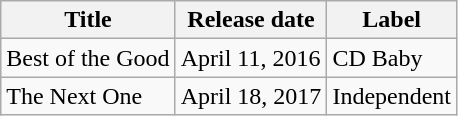<table class="wikitable">
<tr>
<th>Title</th>
<th>Release date</th>
<th>Label</th>
</tr>
<tr>
<td>Best of the Good</td>
<td>April 11, 2016</td>
<td>CD Baby</td>
</tr>
<tr>
<td>The Next One</td>
<td>April 18, 2017</td>
<td>Independent</td>
</tr>
</table>
